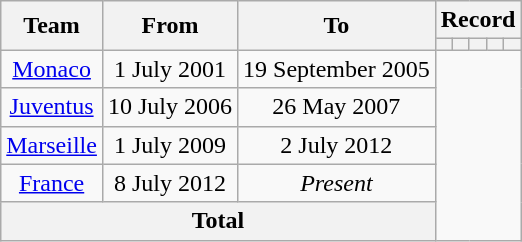<table class="wikitable" style="text-align:center">
<tr>
<th rowspan="2">Team</th>
<th rowspan="2">From</th>
<th rowspan="2">To</th>
<th colspan="5">Record</th>
</tr>
<tr>
<th></th>
<th></th>
<th></th>
<th></th>
<th></th>
</tr>
<tr>
<td><a href='#'>Monaco</a></td>
<td>1 July 2001</td>
<td>19 September 2005<br></td>
</tr>
<tr>
<td><a href='#'>Juventus</a></td>
<td>10 July 2006</td>
<td>26 May 2007<br></td>
</tr>
<tr>
<td><a href='#'>Marseille</a></td>
<td>1 July 2009</td>
<td>2 July 2012<br></td>
</tr>
<tr>
<td><a href='#'>France</a></td>
<td>8 July 2012</td>
<td><em>Present</em><br></td>
</tr>
<tr>
<th colspan="3">Total<br></th>
</tr>
</table>
